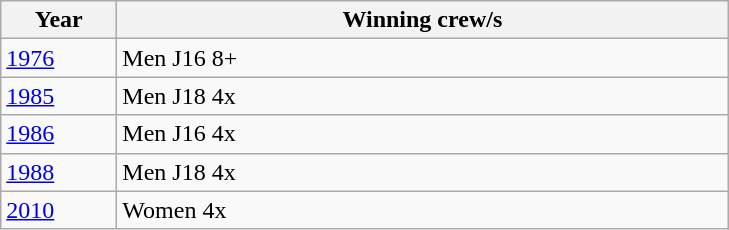<table class="wikitable">
<tr>
<th width=70>Year</th>
<th width=400>Winning crew/s</th>
</tr>
<tr>
<td><a href='#'>1976</a></td>
<td>Men J16 8+</td>
</tr>
<tr>
<td><a href='#'>1985</a></td>
<td>Men J18 4x</td>
</tr>
<tr>
<td><a href='#'>1986</a></td>
<td>Men J16 4x</td>
</tr>
<tr>
<td><a href='#'>1988</a></td>
<td>Men J18 4x</td>
</tr>
<tr>
<td><a href='#'>2010</a></td>
<td>Women 4x</td>
</tr>
</table>
